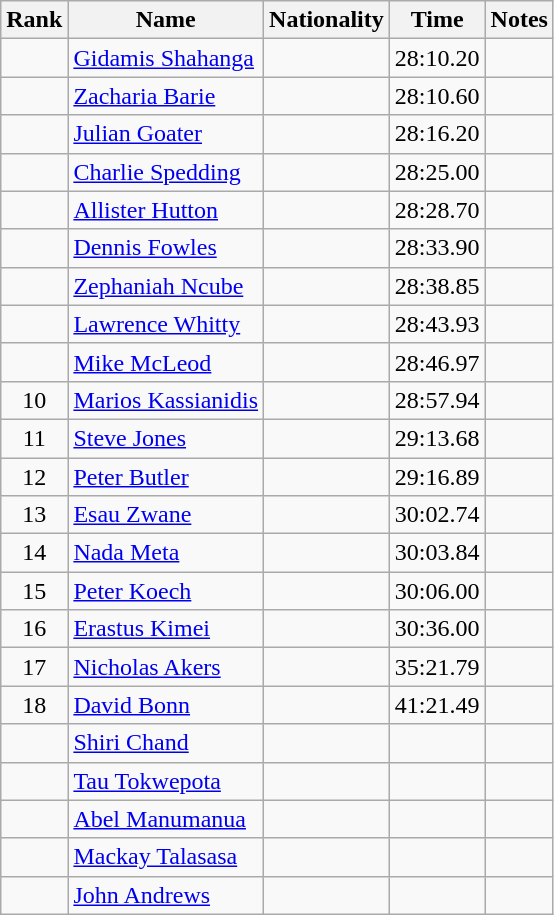<table class="wikitable sortable" style=" text-align:center">
<tr>
<th>Rank</th>
<th>Name</th>
<th>Nationality</th>
<th>Time</th>
<th>Notes</th>
</tr>
<tr>
<td></td>
<td align=left><a href='#'>Gidamis Shahanga</a></td>
<td align=left></td>
<td>28:10.20</td>
<td></td>
</tr>
<tr>
<td></td>
<td align=left><a href='#'>Zacharia Barie</a></td>
<td align=left></td>
<td>28:10.60</td>
<td></td>
</tr>
<tr>
<td></td>
<td align=left><a href='#'>Julian Goater</a></td>
<td align=left></td>
<td>28:16.20</td>
<td></td>
</tr>
<tr>
<td></td>
<td align=left><a href='#'>Charlie Spedding</a></td>
<td align=left></td>
<td>28:25.00</td>
<td></td>
</tr>
<tr>
<td></td>
<td align=left><a href='#'>Allister Hutton</a></td>
<td align=left></td>
<td>28:28.70</td>
<td></td>
</tr>
<tr>
<td></td>
<td align=left><a href='#'>Dennis Fowles</a></td>
<td align=left></td>
<td>28:33.90</td>
<td></td>
</tr>
<tr>
<td></td>
<td align=left><a href='#'>Zephaniah Ncube</a></td>
<td align=left></td>
<td>28:38.85</td>
<td></td>
</tr>
<tr>
<td></td>
<td align=left><a href='#'>Lawrence Whitty</a></td>
<td align=left></td>
<td>28:43.93</td>
<td></td>
</tr>
<tr>
<td></td>
<td align=left><a href='#'>Mike McLeod</a></td>
<td align=left></td>
<td>28:46.97</td>
<td></td>
</tr>
<tr>
<td>10</td>
<td align=left><a href='#'>Marios Kassianidis</a></td>
<td align=left></td>
<td>28:57.94</td>
<td></td>
</tr>
<tr>
<td>11</td>
<td align=left><a href='#'>Steve Jones</a></td>
<td align=left></td>
<td>29:13.68</td>
<td></td>
</tr>
<tr>
<td>12</td>
<td align=left><a href='#'>Peter Butler</a></td>
<td align=left></td>
<td>29:16.89</td>
<td></td>
</tr>
<tr>
<td>13</td>
<td align=left><a href='#'>Esau Zwane</a></td>
<td align=left></td>
<td>30:02.74</td>
<td></td>
</tr>
<tr>
<td>14</td>
<td align=left><a href='#'>Nada Meta</a></td>
<td align=left></td>
<td>30:03.84</td>
<td></td>
</tr>
<tr>
<td>15</td>
<td align=left><a href='#'>Peter Koech</a></td>
<td align=left></td>
<td>30:06.00</td>
<td></td>
</tr>
<tr>
<td>16</td>
<td align=left><a href='#'>Erastus Kimei</a></td>
<td align=left></td>
<td>30:36.00</td>
<td></td>
</tr>
<tr>
<td>17</td>
<td align=left><a href='#'>Nicholas Akers</a></td>
<td align=left></td>
<td>35:21.79</td>
<td></td>
</tr>
<tr>
<td>18</td>
<td align=left><a href='#'>David Bonn</a></td>
<td align=left></td>
<td>41:21.49</td>
<td></td>
</tr>
<tr>
<td></td>
<td align=left><a href='#'>Shiri Chand</a></td>
<td align=left></td>
<td></td>
<td></td>
</tr>
<tr>
<td></td>
<td align=left><a href='#'>Tau Tokwepota</a></td>
<td align=left></td>
<td></td>
<td></td>
</tr>
<tr>
<td></td>
<td align=left><a href='#'>Abel Manumanua</a></td>
<td align=left></td>
<td></td>
<td></td>
</tr>
<tr>
<td></td>
<td align=left><a href='#'>Mackay Talasasa</a></td>
<td align=left></td>
<td></td>
<td></td>
</tr>
<tr>
<td></td>
<td align=left><a href='#'>John Andrews</a></td>
<td align=left></td>
<td></td>
<td></td>
</tr>
</table>
